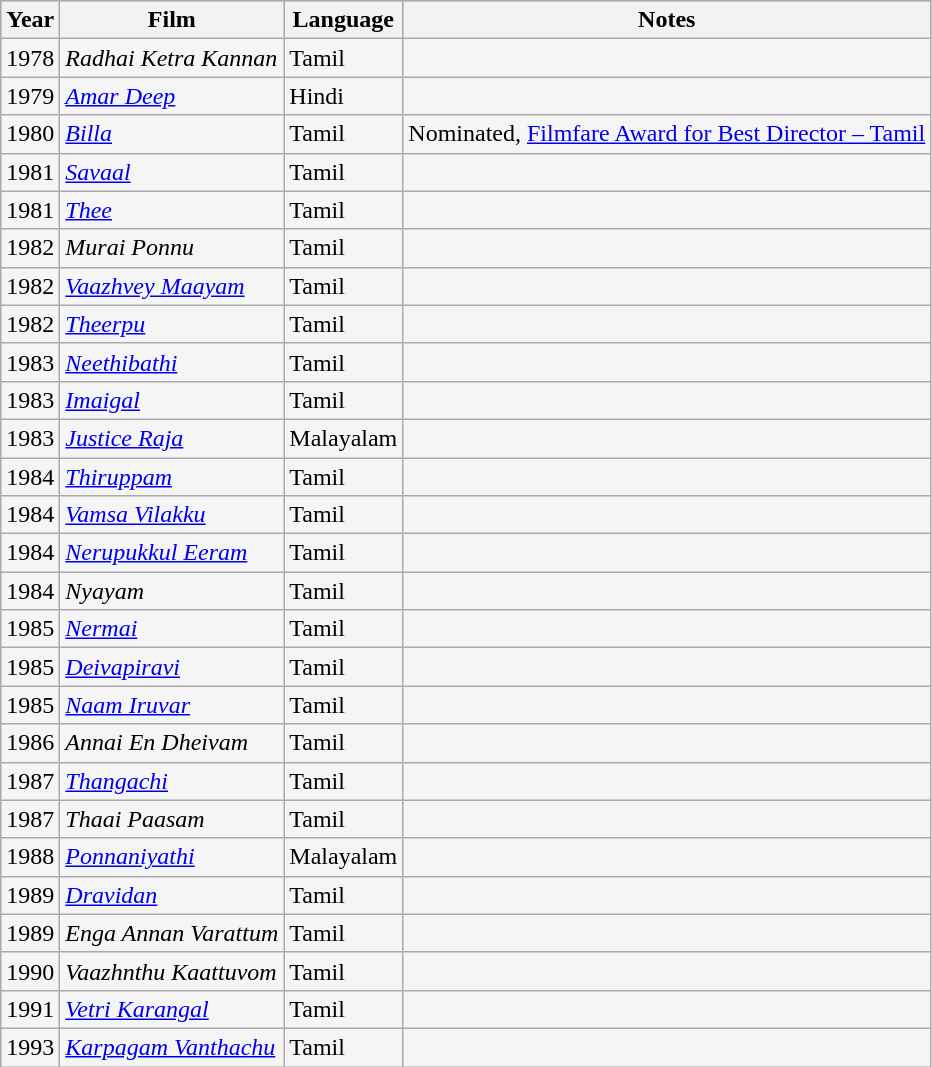<table class="wikitable sortable" style="background:#f5f5f5;">
<tr style="background:#B0C4DE;">
<th>Year</th>
<th>Film</th>
<th>Language</th>
<th class=unsortable>Notes</th>
</tr>
<tr>
<td>1978</td>
<td><em>Radhai Ketra Kannan</em></td>
<td>Tamil</td>
<td></td>
</tr>
<tr>
<td>1979</td>
<td><em><a href='#'>Amar Deep</a></em></td>
<td>Hindi</td>
<td></td>
</tr>
<tr>
<td>1980</td>
<td><em><a href='#'>Billa</a></em></td>
<td>Tamil</td>
<td>Nominated, <a href='#'>Filmfare Award for Best Director – Tamil</a></td>
</tr>
<tr>
<td>1981</td>
<td><em><a href='#'>Savaal</a></em></td>
<td>Tamil</td>
<td></td>
</tr>
<tr>
<td>1981</td>
<td><em><a href='#'>Thee</a></em></td>
<td>Tamil</td>
<td></td>
</tr>
<tr>
<td>1982</td>
<td><em>Murai Ponnu</em></td>
<td>Tamil</td>
<td></td>
</tr>
<tr>
<td>1982</td>
<td><em><a href='#'>Vaazhvey Maayam</a></em></td>
<td>Tamil</td>
<td></td>
</tr>
<tr>
<td>1982</td>
<td><em><a href='#'>Theerpu</a></em></td>
<td>Tamil</td>
<td></td>
</tr>
<tr>
<td>1983</td>
<td><em><a href='#'>Neethibathi</a></em></td>
<td>Tamil</td>
<td></td>
</tr>
<tr>
<td>1983</td>
<td><em><a href='#'>Imaigal</a></em></td>
<td>Tamil</td>
<td></td>
</tr>
<tr>
<td>1983</td>
<td><em><a href='#'>Justice Raja</a></em></td>
<td>Malayalam</td>
<td></td>
</tr>
<tr>
<td>1984</td>
<td><em><a href='#'>Thiruppam</a></em></td>
<td>Tamil</td>
<td></td>
</tr>
<tr>
<td>1984</td>
<td><em><a href='#'>Vamsa Vilakku</a></em></td>
<td>Tamil</td>
<td></td>
</tr>
<tr>
<td>1984</td>
<td><em><a href='#'>Nerupukkul Eeram</a></em></td>
<td>Tamil</td>
<td></td>
</tr>
<tr>
<td>1984</td>
<td><em>Nyayam</em></td>
<td>Tamil</td>
<td></td>
</tr>
<tr>
<td>1985</td>
<td><em><a href='#'>Nermai</a></em></td>
<td>Tamil</td>
<td></td>
</tr>
<tr>
<td>1985</td>
<td><em><a href='#'>Deivapiravi</a></em></td>
<td>Tamil</td>
<td></td>
</tr>
<tr>
<td>1985</td>
<td><em><a href='#'>Naam Iruvar</a></em></td>
<td>Tamil</td>
<td></td>
</tr>
<tr>
<td>1986</td>
<td><em>Annai En Dheivam</em></td>
<td>Tamil</td>
<td></td>
</tr>
<tr>
<td>1987</td>
<td><em><a href='#'>Thangachi</a></em></td>
<td>Tamil</td>
<td></td>
</tr>
<tr>
<td>1987</td>
<td><em>Thaai Paasam</em></td>
<td>Tamil</td>
<td></td>
</tr>
<tr>
<td>1988</td>
<td><em><a href='#'>Ponnaniyathi</a></em></td>
<td>Malayalam</td>
<td></td>
</tr>
<tr>
<td>1989</td>
<td><em><a href='#'>Dravidan</a></em></td>
<td>Tamil</td>
<td></td>
</tr>
<tr>
<td>1989</td>
<td><em>Enga Annan Varattum</em></td>
<td>Tamil</td>
<td></td>
</tr>
<tr>
<td>1990</td>
<td><em>Vaazhnthu Kaattuvom</em></td>
<td>Tamil</td>
<td></td>
</tr>
<tr>
<td>1991</td>
<td><em><a href='#'>Vetri Karangal</a></em></td>
<td>Tamil</td>
<td></td>
</tr>
<tr>
<td>1993</td>
<td><em><a href='#'>Karpagam Vanthachu</a></em></td>
<td>Tamil</td>
<td></td>
</tr>
</table>
